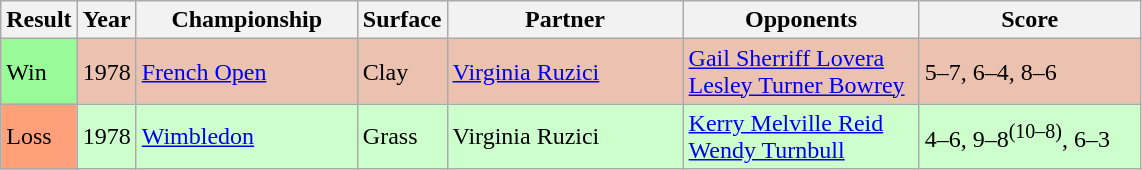<table class="sortable wikitable">
<tr>
<th>Result</th>
<th>Year</th>
<th style="width:140px">Championship</th>
<th style="width:50px">Surface</th>
<th style="width:150px">Partner</th>
<th style="width:150px">Opponents</th>
<th style="width:140px" class="unsortable">Score</th>
</tr>
<tr style="background:#ebc2af;">
<td style="background:#98fb98;">Win</td>
<td>1978</td>
<td><a href='#'>French Open</a></td>
<td>Clay</td>
<td> <a href='#'>Virginia Ruzici</a></td>
<td> <a href='#'>Gail Sherriff Lovera</a><br> <a href='#'>Lesley Turner Bowrey</a></td>
<td>5–7, 6–4, 8–6</td>
</tr>
<tr style="background:#cfc;">
<td style="background:#ffa07a;">Loss</td>
<td>1978</td>
<td><a href='#'>Wimbledon</a></td>
<td>Grass</td>
<td> Virginia Ruzici</td>
<td> <a href='#'>Kerry Melville Reid</a><br> <a href='#'>Wendy Turnbull</a></td>
<td>4–6, 9–8<sup>(10–8)</sup>, 6–3</td>
</tr>
</table>
